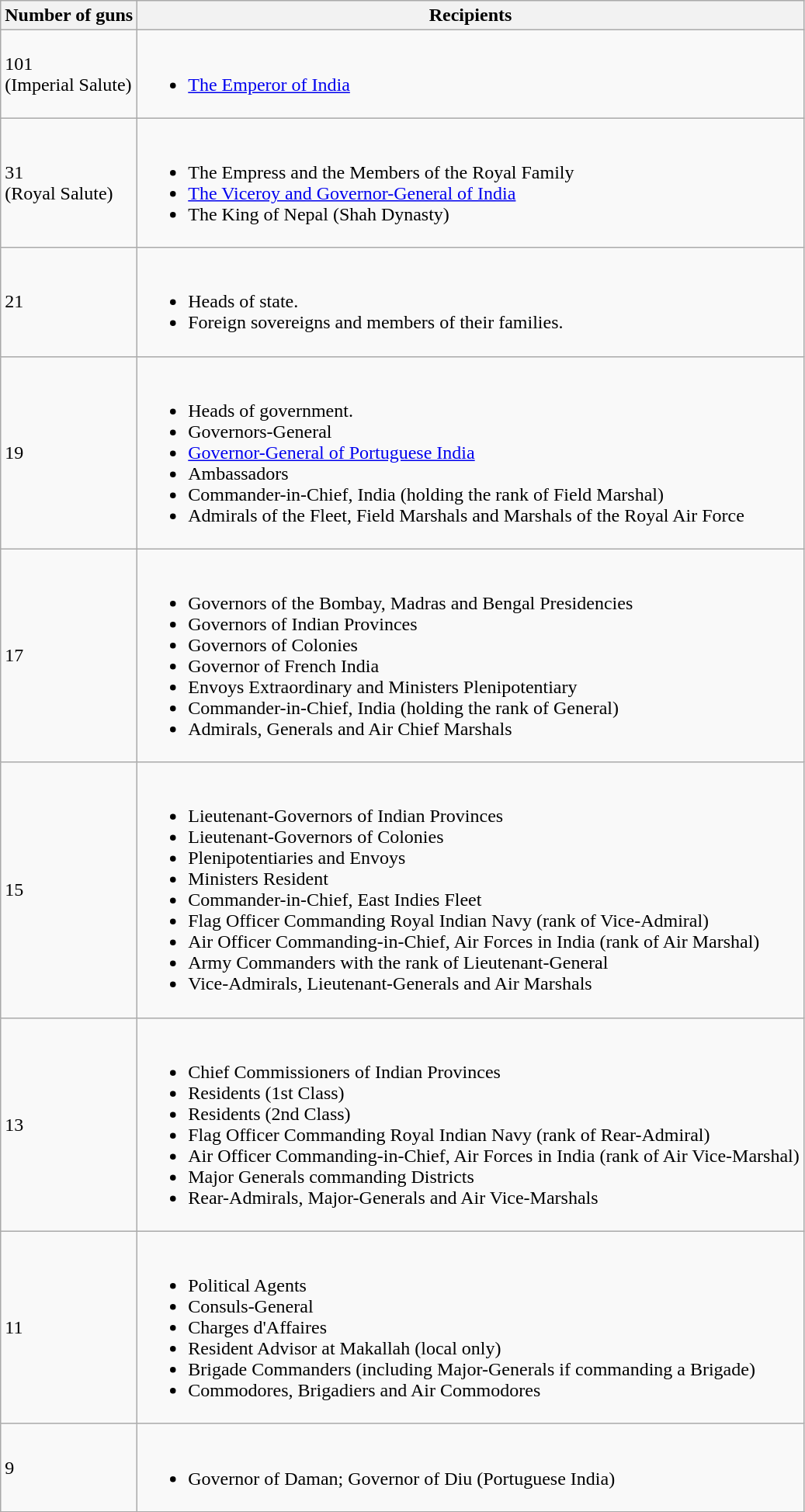<table class="wikitable">
<tr>
<th>Number of guns</th>
<th>Recipients</th>
</tr>
<tr>
<td>101<br>(Imperial Salute)</td>
<td><br><ul><li><a href='#'>The Emperor of India</a></li></ul></td>
</tr>
<tr>
<td>31<br>(Royal Salute)</td>
<td><br><ul><li>The Empress and the Members of the Royal Family</li><li><a href='#'>The Viceroy and Governor-General of India</a></li><li>The King of Nepal (Shah Dynasty)</li></ul></td>
</tr>
<tr>
<td>21</td>
<td><br><ul><li>Heads of state.</li><li>Foreign sovereigns and members of their families.</li></ul></td>
</tr>
<tr>
<td>19</td>
<td><br><ul><li>Heads of government.</li><li>Governors-General</li><li><a href='#'>Governor-General of Portuguese India</a></li><li>Ambassadors</li><li>Commander-in-Chief, India (holding the rank of Field Marshal)</li><li>Admirals of the Fleet, Field Marshals and Marshals of the Royal Air Force</li></ul></td>
</tr>
<tr>
<td>17</td>
<td><br><ul><li>Governors of the Bombay, Madras and Bengal Presidencies</li><li>Governors of Indian Provinces</li><li>Governors of Colonies</li><li>Governor of French India</li><li>Envoys Extraordinary and Ministers Plenipotentiary</li><li>Commander-in-Chief, India (holding the rank of General)</li><li>Admirals, Generals and Air Chief Marshals</li></ul></td>
</tr>
<tr>
<td>15</td>
<td><br><ul><li>Lieutenant-Governors of Indian Provinces</li><li>Lieutenant-Governors of Colonies</li><li>Plenipotentiaries and Envoys</li><li>Ministers Resident</li><li>Commander-in-Chief, East Indies Fleet</li><li>Flag Officer Commanding Royal Indian Navy (rank of Vice-Admiral)</li><li>Air Officer Commanding-in-Chief, Air Forces in India (rank of Air Marshal)</li><li>Army Commanders with the rank of Lieutenant-General</li><li>Vice-Admirals, Lieutenant-Generals and Air Marshals</li></ul></td>
</tr>
<tr>
<td>13</td>
<td><br><ul><li>Chief Commissioners of Indian Provinces</li><li>Residents (1st Class)</li><li>Residents (2nd Class)</li><li>Flag Officer Commanding Royal Indian Navy (rank of Rear-Admiral)</li><li>Air Officer Commanding-in-Chief, Air Forces in India (rank of Air Vice-Marshal)</li><li>Major Generals commanding Districts</li><li>Rear-Admirals, Major-Generals and Air Vice-Marshals</li></ul></td>
</tr>
<tr>
<td>11</td>
<td><br><ul><li>Political Agents</li><li>Consuls-General</li><li>Charges d'Affaires</li><li>Resident Advisor at Makallah (local only)</li><li>Brigade Commanders (including Major-Generals if commanding a Brigade)</li><li>Commodores, Brigadiers and Air Commodores</li></ul></td>
</tr>
<tr>
<td>9</td>
<td><br><ul><li>Governor of Daman; Governor of Diu (Portuguese India)</li></ul></td>
</tr>
<tr>
</tr>
</table>
